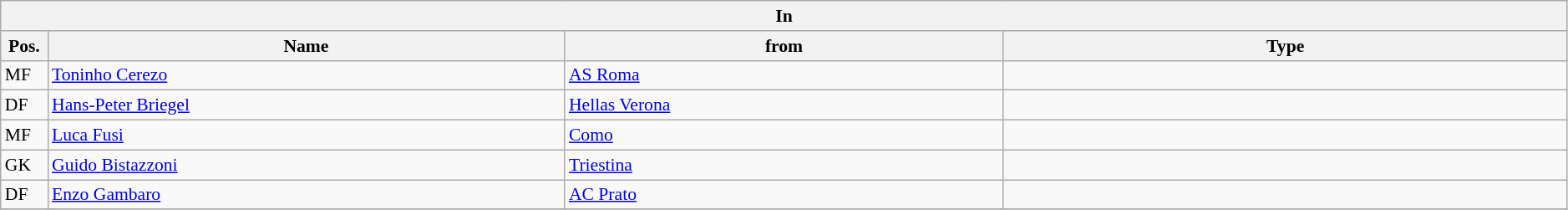<table class="wikitable" style="font-size:90%;width:99%;">
<tr>
<th colspan="4">In</th>
</tr>
<tr>
<th width=3%>Pos.</th>
<th width=33%>Name</th>
<th width=28%>from</th>
<th width=36%>Type</th>
</tr>
<tr>
<td>MF</td>
<td><a href='#'>Toninho Cerezo</a></td>
<td><a href='#'>AS Roma </a></td>
<td></td>
</tr>
<tr>
<td>DF</td>
<td><a href='#'>Hans-Peter Briegel</a></td>
<td><a href='#'>Hellas Verona</a></td>
<td></td>
</tr>
<tr>
<td>MF</td>
<td><a href='#'>Luca Fusi</a></td>
<td><a href='#'>Como</a></td>
<td></td>
</tr>
<tr>
<td>GK</td>
<td><a href='#'>Guido Bistazzoni</a></td>
<td><a href='#'>Triestina</a></td>
<td></td>
</tr>
<tr>
<td>DF</td>
<td><a href='#'>Enzo Gambaro</a></td>
<td><a href='#'>AC Prato</a></td>
<td></td>
</tr>
<tr>
</tr>
</table>
